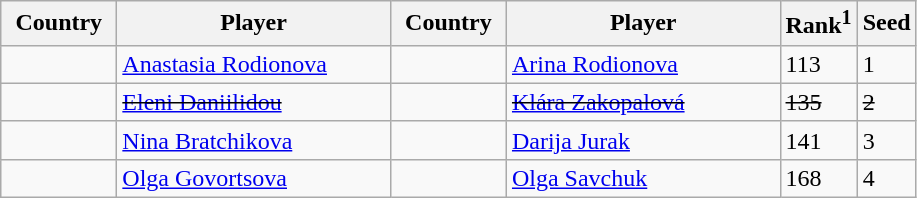<table class="sortable wikitable">
<tr>
<th width="70">Country</th>
<th width="175">Player</th>
<th width="70">Country</th>
<th width="175">Player</th>
<th>Rank<sup>1</sup></th>
<th>Seed</th>
</tr>
<tr>
<td></td>
<td><a href='#'>Anastasia Rodionova</a></td>
<td></td>
<td><a href='#'>Arina Rodionova</a></td>
<td>113</td>
<td>1</td>
</tr>
<tr>
<td><s></s></td>
<td><s><a href='#'>Eleni Daniilidou</a></s></td>
<td><s></s></td>
<td><s><a href='#'>Klára Zakopalová</a></s></td>
<td><s>135</s></td>
<td><s>2</s></td>
</tr>
<tr>
<td></td>
<td><a href='#'>Nina Bratchikova</a></td>
<td></td>
<td><a href='#'>Darija Jurak</a></td>
<td>141</td>
<td>3</td>
</tr>
<tr>
<td></td>
<td><a href='#'>Olga Govortsova</a></td>
<td></td>
<td><a href='#'>Olga Savchuk</a></td>
<td>168</td>
<td>4</td>
</tr>
</table>
